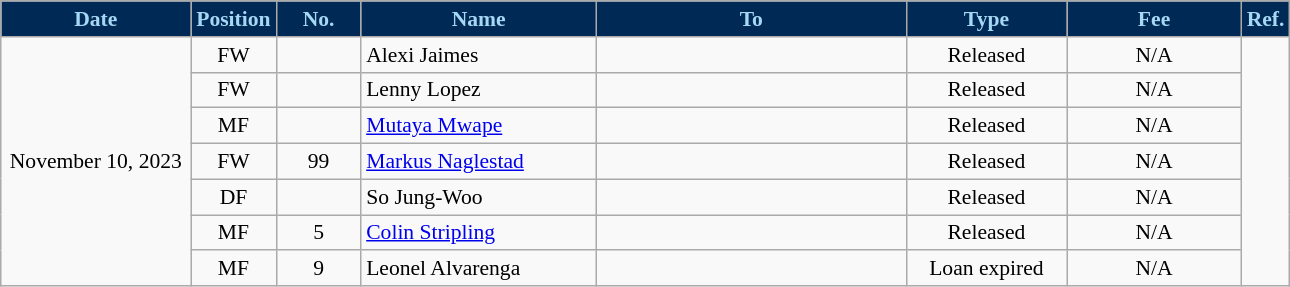<table class="wikitable" style="text-align:center; font-size:90%; ">
<tr>
<th style="background:#002955; color:#A5D8F4; width:120px;">Date</th>
<th style="background:#002955; color:#A5D8F4; width:50px;">Position</th>
<th style="background:#002955; color:#A5D8F4; width:50px;">No.</th>
<th style="background:#002955; color:#A5D8F4; width:150px;">Name</th>
<th style="background:#002955; color:#A5D8F4; width:200px;">To</th>
<th style="background:#002955; color:#A5D8F4; Width:100px;">Type</th>
<th style="background:#002955; color:#A5D8F4; width:110px;">Fee</th>
<th style="background:#002955; color:#A5D8F4; width:25px;">Ref.</th>
</tr>
<tr>
<td rowspan=7>November 10, 2023</td>
<td>FW</td>
<td></td>
<td align="left"> Alexi Jaimes</td>
<td align="left"></td>
<td>Released</td>
<td>N/A</td>
<td rowspan=7></td>
</tr>
<tr>
<td>FW</td>
<td></td>
<td align="left"> Lenny Lopez</td>
<td align="left"></td>
<td>Released</td>
<td>N/A</td>
</tr>
<tr>
<td>MF</td>
<td></td>
<td align="left"> <a href='#'>Mutaya Mwape</a></td>
<td align="left"></td>
<td>Released</td>
<td>N/A</td>
</tr>
<tr>
<td>FW</td>
<td>99</td>
<td align="left"> <a href='#'>Markus Naglestad</a></td>
<td align="left"></td>
<td>Released</td>
<td>N/A</td>
</tr>
<tr>
<td>DF</td>
<td></td>
<td align="left"> So Jung-Woo</td>
<td align="left"></td>
<td>Released</td>
<td>N/A</td>
</tr>
<tr>
<td>MF</td>
<td>5</td>
<td align="left"> <a href='#'>Colin Stripling</a></td>
<td align="left"></td>
<td>Released</td>
<td>N/A</td>
</tr>
<tr>
<td>MF</td>
<td>9</td>
<td align="left"> Leonel Alvarenga</td>
<td align="left"></td>
<td>Loan expired</td>
<td>N/A</td>
</tr>
</table>
